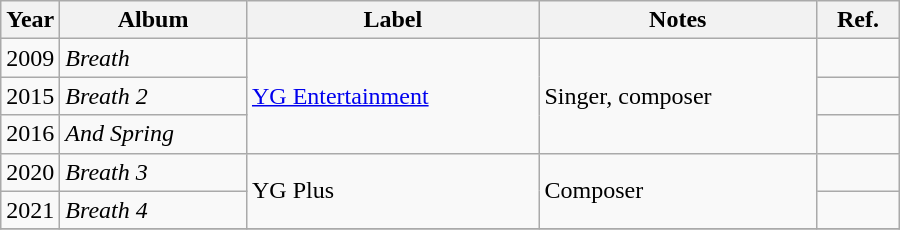<table class="wikitable" style="width:600px">
<tr>
<th width=10>Year</th>
<th>Album</th>
<th>Label</th>
<th>Notes</th>
<th>Ref.</th>
</tr>
<tr>
<td>2009</td>
<td><em>Breath</em></td>
<td rowspan=3><a href='#'>YG Entertainment</a></td>
<td rowspan="3">Singer, composer</td>
<td></td>
</tr>
<tr>
<td>2015</td>
<td><em>Breath 2</em></td>
<td></td>
</tr>
<tr>
<td>2016</td>
<td><em>And Spring</em></td>
<td></td>
</tr>
<tr>
<td>2020</td>
<td><em>Breath 3</em></td>
<td rowspan="2">YG Plus</td>
<td rowspan="2">Composer</td>
<td></td>
</tr>
<tr>
<td>2021</td>
<td><em>Breath 4</em></td>
<td></td>
</tr>
<tr>
</tr>
</table>
